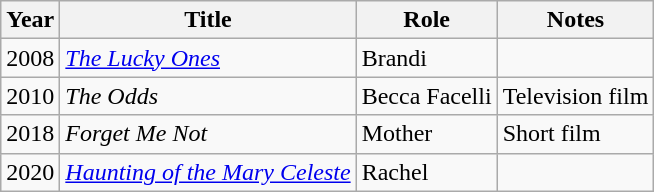<table class="wikitable">
<tr>
<th>Year</th>
<th>Title</th>
<th>Role</th>
<th>Notes</th>
</tr>
<tr>
<td>2008</td>
<td><em><a href='#'>The Lucky Ones</a></em></td>
<td>Brandi</td>
<td></td>
</tr>
<tr>
<td>2010</td>
<td><em>The Odds</em></td>
<td>Becca Facelli</td>
<td>Television film</td>
</tr>
<tr>
<td>2018</td>
<td><em>Forget Me Not</em></td>
<td>Mother</td>
<td>Short film</td>
</tr>
<tr>
<td>2020</td>
<td><em><a href='#'>Haunting of the Mary Celeste</a></em></td>
<td>Rachel</td>
<td></td>
</tr>
</table>
